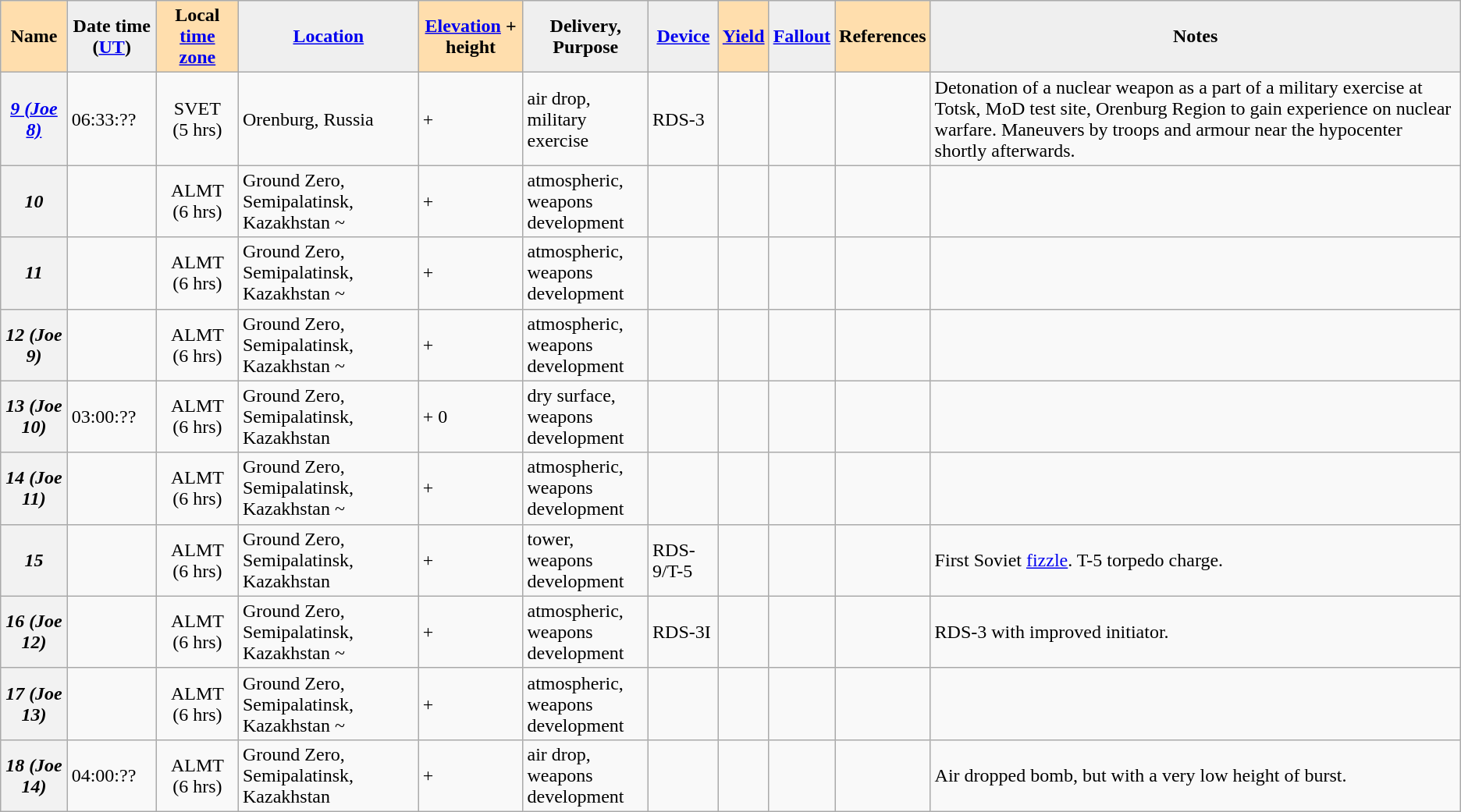<table class="wikitable sortable">
<tr>
<th style="background:#ffdead;">Name </th>
<th style="background:#efefef;">Date time (<a href='#'>UT</a>)</th>
<th style="background:#ffdead;">Local <a href='#'>time zone</a></th>
<th style="background:#efefef;"><a href='#'>Location</a></th>
<th style="background:#ffdead;"><a href='#'>Elevation</a> + height </th>
<th style="background:#efefef;">Delivery, <br>Purpose </th>
<th style="background:#efefef;"><a href='#'>Device</a></th>
<th style="background:#ffdead;"><a href='#'>Yield</a></th>
<th style="background:#efefef;" class="unsortable"><a href='#'>Fallout</a></th>
<th style="background:#ffdead;" class="unsortable">References</th>
<th style="background:#efefef;" class="unsortable">Notes</th>
</tr>
<tr>
<th><em><a href='#'>9 (Joe 8)</a></em></th>
<td> 06:33:??</td>
<td style="text-align:center;">SVET (5 hrs)<br></td>
<td>Orenburg, Russia </td>
<td> + </td>
<td>air drop,<br>military exercise</td>
<td>RDS-3</td>
<td style="text-align:center;"></td>
<td></td>
<td></td>
<td>Detonation of a nuclear weapon as a part of a military exercise at Totsk, MoD test site, Orenburg Region to gain experience on nuclear warfare. Maneuvers by troops and armour near the hypocenter shortly afterwards.</td>
</tr>
<tr>
<th><em>10</em></th>
<td></td>
<td style="text-align:center;">ALMT (6 hrs)<br></td>
<td>Ground Zero, Semipalatinsk, Kazakhstan ~ </td>
<td> + </td>
<td>atmospheric,<br>weapons development</td>
<td></td>
<td style="text-align:center;"></td>
<td></td>
<td></td>
<td></td>
</tr>
<tr>
<th><em>11</em></th>
<td></td>
<td style="text-align:center;">ALMT (6 hrs)<br></td>
<td>Ground Zero, Semipalatinsk, Kazakhstan ~ </td>
<td> + </td>
<td>atmospheric,<br>weapons development</td>
<td></td>
<td style="text-align:center;"></td>
<td></td>
<td></td>
<td></td>
</tr>
<tr>
<th><em>12 (Joe 9)</em></th>
<td></td>
<td style="text-align:center;">ALMT (6 hrs)<br></td>
<td>Ground Zero, Semipalatinsk, Kazakhstan ~ </td>
<td> + </td>
<td>atmospheric,<br>weapons development</td>
<td></td>
<td style="text-align:center;"></td>
<td></td>
<td></td>
<td></td>
</tr>
<tr>
<th><em>13 (Joe 10)</em></th>
<td> 03:00:??</td>
<td style="text-align:center;">ALMT (6 hrs)<br></td>
<td>Ground Zero, Semipalatinsk, Kazakhstan </td>
<td> + 0</td>
<td>dry surface,<br>weapons development</td>
<td></td>
<td style="text-align:center;"></td>
<td></td>
<td></td>
<td></td>
</tr>
<tr>
<th><em>14 (Joe 11)</em></th>
<td></td>
<td style="text-align:center;">ALMT (6 hrs)<br></td>
<td>Ground Zero, Semipalatinsk, Kazakhstan ~ </td>
<td> + </td>
<td>atmospheric,<br>weapons development</td>
<td></td>
<td style="text-align:center;"></td>
<td></td>
<td></td>
<td></td>
</tr>
<tr>
<th><em>15</em></th>
<td></td>
<td style="text-align:center;">ALMT (6 hrs)<br></td>
<td>Ground Zero, Semipalatinsk, Kazakhstan </td>
<td> + </td>
<td>tower,<br>weapons development</td>
<td>RDS-9/T-5</td>
<td style="text-align:center;"></td>
<td></td>
<td></td>
<td>First Soviet <a href='#'>fizzle</a>.  T-5 torpedo charge.</td>
</tr>
<tr>
<th><em>16 (Joe 12)</em></th>
<td></td>
<td style="text-align:center;">ALMT (6 hrs)<br></td>
<td>Ground Zero, Semipalatinsk, Kazakhstan ~ </td>
<td> + </td>
<td>atmospheric,<br>weapons development</td>
<td>RDS-3I</td>
<td style="text-align:center;"></td>
<td></td>
<td></td>
<td>RDS-3 with improved initiator.</td>
</tr>
<tr>
<th><em>17 (Joe 13)</em></th>
<td></td>
<td style="text-align:center;">ALMT (6 hrs)<br></td>
<td>Ground Zero, Semipalatinsk, Kazakhstan ~ </td>
<td> + </td>
<td>atmospheric,<br>weapons development</td>
<td></td>
<td style="text-align:center;"></td>
<td></td>
<td></td>
<td></td>
</tr>
<tr>
<th><em>18 (Joe 14)</em></th>
<td> 04:00:??</td>
<td style="text-align:center;">ALMT (6 hrs)<br></td>
<td>Ground Zero, Semipalatinsk, Kazakhstan </td>
<td> + </td>
<td>air drop,<br>weapons development</td>
<td></td>
<td style="text-align:center;"></td>
<td></td>
<td></td>
<td>Air dropped bomb, but with a very low height of burst.</td>
</tr>
</table>
